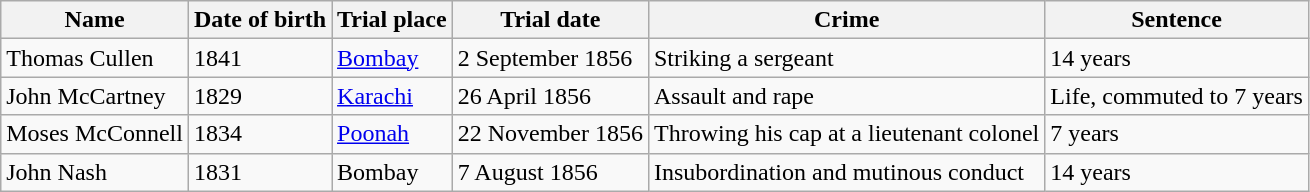<table class="wikitable">
<tr>
<th>Name</th>
<th>Date of birth</th>
<th>Trial place</th>
<th>Trial date</th>
<th>Crime</th>
<th>Sentence</th>
</tr>
<tr>
<td>Thomas Cullen</td>
<td>1841</td>
<td><a href='#'>Bombay</a></td>
<td>2 September 1856</td>
<td>Striking a sergeant</td>
<td>14 years</td>
</tr>
<tr>
<td>John McCartney</td>
<td>1829</td>
<td><a href='#'>Karachi</a></td>
<td>26 April 1856</td>
<td>Assault and rape</td>
<td>Life, commuted to 7 years</td>
</tr>
<tr>
<td>Moses McConnell</td>
<td>1834</td>
<td><a href='#'>Poonah</a></td>
<td>22 November 1856</td>
<td>Throwing his cap at a lieutenant colonel</td>
<td>7 years</td>
</tr>
<tr>
<td>John Nash</td>
<td>1831</td>
<td>Bombay</td>
<td>7 August 1856</td>
<td>Insubordination and mutinous conduct</td>
<td>14 years</td>
</tr>
</table>
